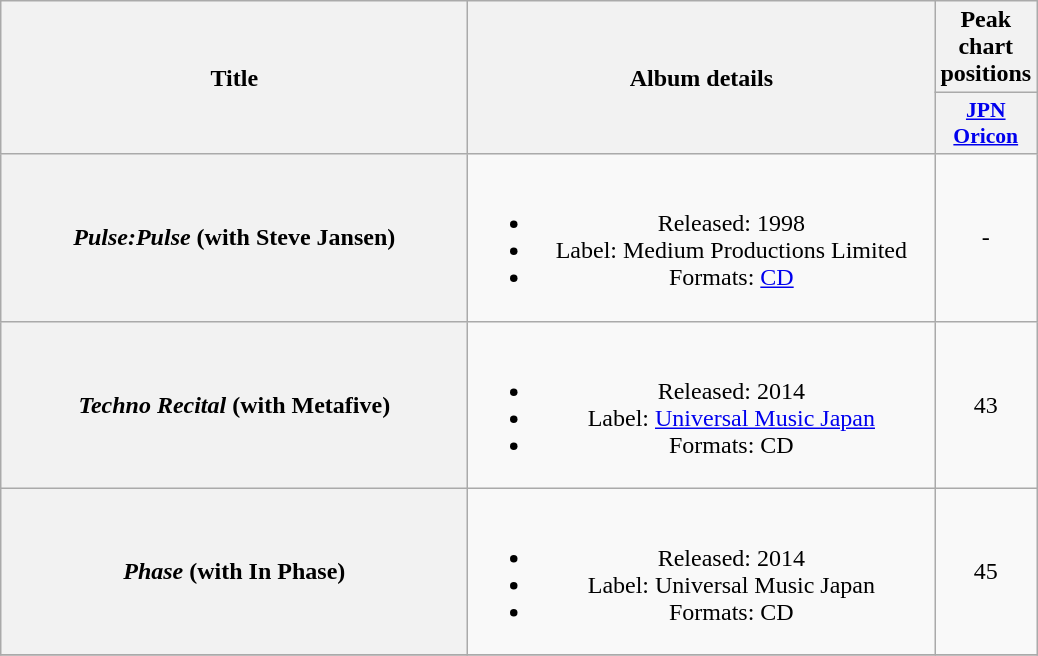<table class="wikitable plainrowheaders" style="text-align:center;">
<tr>
<th scope="col" rowspan="2" style="width:19em;">Title</th>
<th scope="col" rowspan="2" style="width:19em;">Album details</th>
<th scope="col">Peak chart positions</th>
</tr>
<tr>
<th scope="col" style="width:2.9em;font-size:90%;"><a href='#'>JPN<br>Oricon</a><br></th>
</tr>
<tr>
<th scope="row"><em>Pulse:Pulse</em> (with Steve Jansen)</th>
<td><br><ul><li>Released: 1998</li><li>Label: Medium Productions Limited</li><li>Formats: <a href='#'>CD</a></li></ul></td>
<td>-</td>
</tr>
<tr>
<th scope="row"><em>Techno Recital</em> (with Metafive)</th>
<td><br><ul><li>Released: 2014</li><li>Label: <a href='#'>Universal Music Japan</a></li><li>Formats: CD</li></ul></td>
<td>43</td>
</tr>
<tr>
<th scope="row"><em>Phase</em> (with In Phase)</th>
<td><br><ul><li>Released: 2014</li><li>Label: Universal Music Japan</li><li>Formats: CD</li></ul></td>
<td>45</td>
</tr>
<tr>
</tr>
</table>
